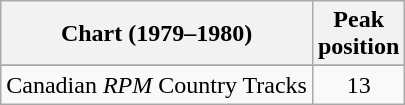<table class="wikitable sortable">
<tr>
<th align="left">Chart (1979–1980)</th>
<th align="center">Peak<br>position</th>
</tr>
<tr>
</tr>
<tr>
<td align="left">Canadian <em>RPM</em> Country Tracks</td>
<td align="center">13</td>
</tr>
</table>
